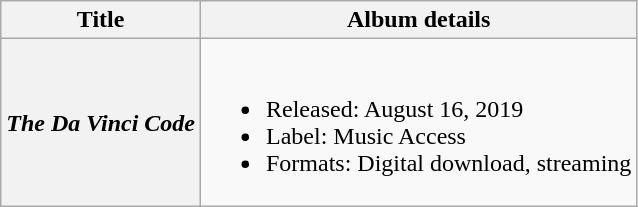<table class="wikitable plainrowheaders">
<tr>
<th>Title</th>
<th>Album details</th>
</tr>
<tr>
<th scope="row"><em>The Da Vinci Code</em></th>
<td><br><ul><li>Released: August 16, 2019</li><li>Label: Music Access</li><li>Formats: Digital download, streaming</li></ul></td>
</tr>
</table>
